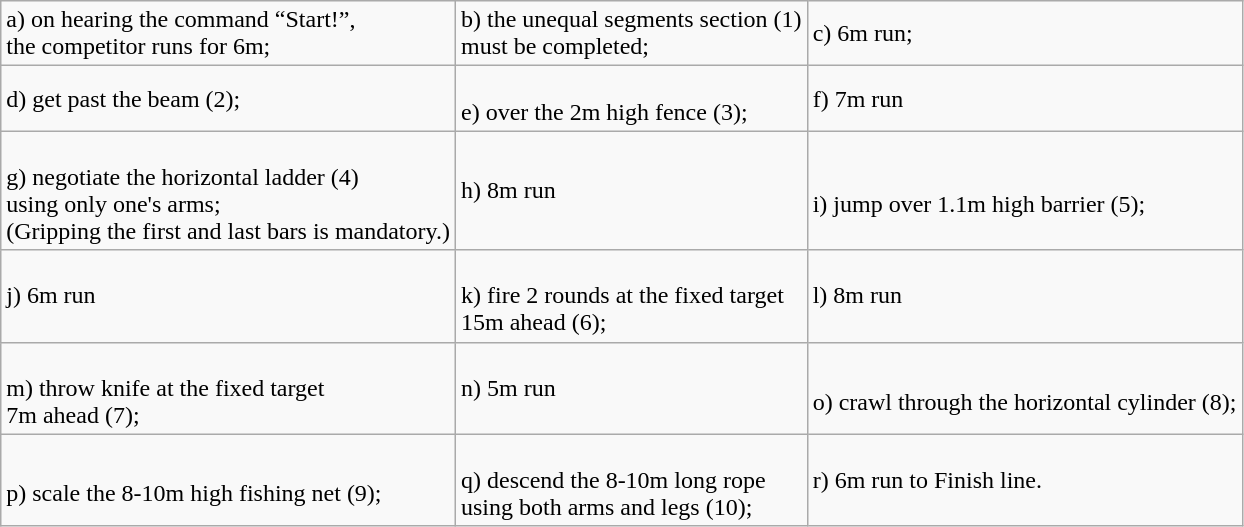<table class=wikitable>
<tr>
<td>a) on hearing the command “Start!”,<br>the competitor runs for 6m;</td>
<td>b) the unequal segments section (1)<br>must be completed;</td>
<td>c) 6m run;</td>
</tr>
<tr>
<td>d) get past the beam (2);</td>
<td><br>e) over the 2m high fence (3);</td>
<td>f) 7m run</td>
</tr>
<tr>
<td><br>g) negotiate the horizontal ladder (4)<br>using only one's arms;<br>(Gripping the first and last bars is mandatory.)</td>
<td>h) 8m run</td>
<td><br>i) jump over 1.1m high barrier (5);</td>
</tr>
<tr>
<td>j) 6m run</td>
<td><br>k) fire 2 rounds at the fixed target<br>15m ahead (6);</td>
<td>l) 8m run</td>
</tr>
<tr>
<td><br>m) throw knife at the fixed target<br>7m ahead (7);</td>
<td>n) 5m run</td>
<td><br>o) crawl through the horizontal cylinder (8);</td>
</tr>
<tr>
<td><br>p) scale the 8-10m high fishing net (9);</td>
<td><br>q) descend the 8-10m long rope<br>using both arms and legs (10);</td>
<td>r) 6m run to Finish line.</td>
</tr>
</table>
